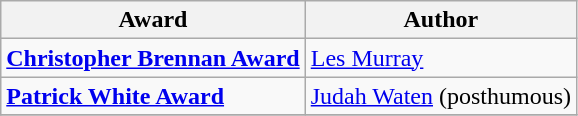<table class="wikitable">
<tr>
<th>Award</th>
<th>Author</th>
</tr>
<tr>
<td><strong><a href='#'>Christopher Brennan Award</a></strong></td>
<td><a href='#'>Les Murray</a></td>
</tr>
<tr>
<td><strong><a href='#'>Patrick White Award</a></strong></td>
<td><a href='#'>Judah Waten</a> (posthumous)</td>
</tr>
<tr>
</tr>
</table>
